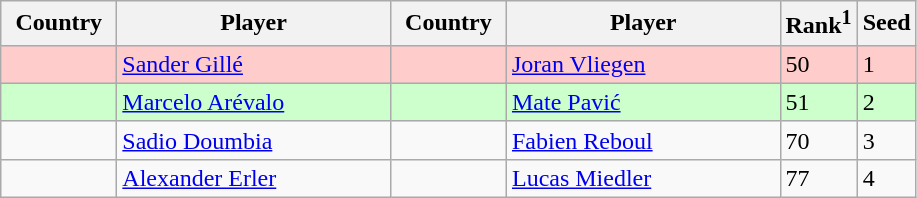<table class="sortable wikitable">
<tr>
<th width="70">Country</th>
<th width="175">Player</th>
<th width="70">Country</th>
<th width="175">Player</th>
<th>Rank<sup>1</sup></th>
<th>Seed</th>
</tr>
<tr bgcolor=#fcc>
<td></td>
<td><a href='#'>Sander Gillé</a></td>
<td></td>
<td><a href='#'>Joran Vliegen</a></td>
<td>50</td>
<td>1</td>
</tr>
<tr bgcolor=#cfc>
<td></td>
<td><a href='#'>Marcelo Arévalo</a></td>
<td></td>
<td><a href='#'>Mate Pavić</a></td>
<td>51</td>
<td>2</td>
</tr>
<tr>
<td></td>
<td><a href='#'>Sadio Doumbia</a></td>
<td></td>
<td><a href='#'>Fabien Reboul</a></td>
<td>70</td>
<td>3</td>
</tr>
<tr>
<td></td>
<td><a href='#'>Alexander Erler</a></td>
<td></td>
<td><a href='#'>Lucas Miedler</a></td>
<td>77</td>
<td>4</td>
</tr>
</table>
